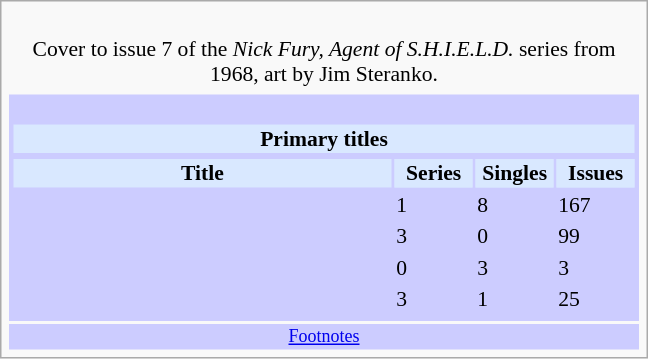<table class="infobox" style="width: 30em; text-align: left; font-size: 90%; vertical-align: middle;">
<tr>
<td colspan="1" style="text-align:center;"><br>Cover to issue 7 of the <em>Nick Fury, Agent of S.H.I.E.L.D.</em> series from 1968, art by Jim Steranko.</td>
</tr>
<tr>
</tr>
<tr bgcolor=#CCCCFF>
<td align="center" colspan="3"><br><table class="collapsible collapsed" width=100%>
<tr>
<th colspan=4 style="background-color: #D9E8FF; text-align: center;">Primary titles</th>
</tr>
<tr>
</tr>
<tr style="background:#d9e8ff; text-align:center;">
<td style="text-align:center;"><strong>Title</strong></td>
<td style="text-align:center; background:#d9e8ff; text-size:0.9em; width:50px;"><strong>Series</strong></td>
<td style="text-align:center; background:#d9e8ff; text-size:0.9em; width:50px;"><strong>Singles</strong></td>
<td style="text-align:center; background:#d9e8ff; text-size:0.9em; width:50px;"><strong>Issues</strong></td>
</tr>
<tr>
<td style="text-align:center;"><br></td>
<td>1</td>
<td>8</td>
<td>167</td>
</tr>
<tr>
<td style="text-align:center;"><br></td>
<td>3</td>
<td>0</td>
<td>99</td>
</tr>
<tr>
<td style="text-align:center;"><br></td>
<td>0</td>
<td>3</td>
<td>3</td>
</tr>
<tr>
<td style="text-align:center;"><br></td>
<td>3</td>
<td>1</td>
<td>25</td>
</tr>
<tr>
</tr>
</table>
</td>
</tr>
<tr bgcolor=#CCCCFF>
<td colspan="3" style="font-size: smaller; text-align:center;"><a href='#'>Footnotes</a></td>
</tr>
</table>
